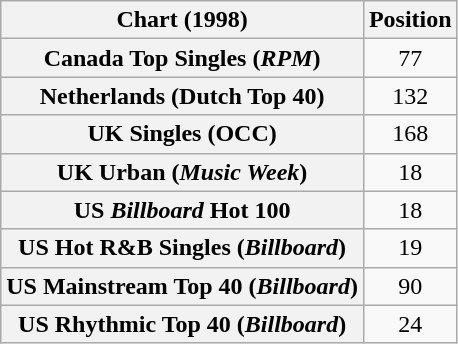<table class="wikitable sortable plainrowheaders" style="text-align:center">
<tr>
<th scope="col">Chart (1998)</th>
<th scope="col">Position</th>
</tr>
<tr>
<th scope="row">Canada Top Singles (<em>RPM</em>)</th>
<td>77</td>
</tr>
<tr>
<th scope="row">Netherlands (Dutch Top 40)</th>
<td>132</td>
</tr>
<tr>
<th scope="row">UK Singles (OCC)</th>
<td>168</td>
</tr>
<tr>
<th scope="row">UK Urban (<em>Music Week</em>)</th>
<td>18</td>
</tr>
<tr>
<th scope="row">US <em>Billboard</em> Hot 100</th>
<td>18</td>
</tr>
<tr>
<th scope="row">US Hot R&B Singles (<em>Billboard</em>)</th>
<td>19</td>
</tr>
<tr>
<th scope="row">US Mainstream Top 40 (<em>Billboard</em>)</th>
<td>90</td>
</tr>
<tr>
<th scope="row">US Rhythmic Top 40 (<em>Billboard</em>)</th>
<td>24</td>
</tr>
</table>
